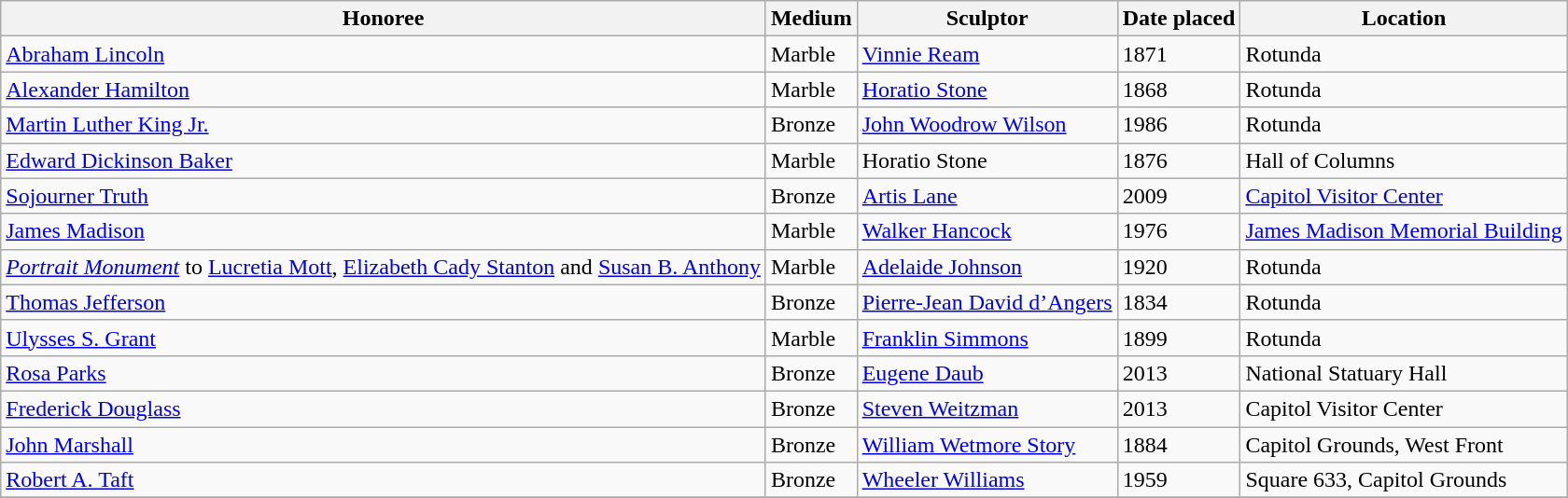<table class="wikitable sortable">
<tr>
<th>Honoree</th>
<th>Medium</th>
<th>Sculptor</th>
<th>Date placed</th>
<th>Location</th>
</tr>
<tr>
<td><a href='#'>Abraham Lincoln</a></td>
<td>Marble</td>
<td><a href='#'>Vinnie Ream</a></td>
<td>1871</td>
<td>Rotunda</td>
</tr>
<tr>
<td><a href='#'>Alexander Hamilton</a></td>
<td>Marble</td>
<td><a href='#'>Horatio Stone</a></td>
<td>1868</td>
<td>Rotunda</td>
</tr>
<tr>
<td><a href='#'>Martin Luther King Jr.</a></td>
<td>Bronze</td>
<td><a href='#'>John Woodrow Wilson</a></td>
<td>1986</td>
<td>Rotunda</td>
</tr>
<tr>
<td><a href='#'>Edward Dickinson Baker</a></td>
<td>Marble</td>
<td>Horatio Stone</td>
<td>1876</td>
<td>Hall of Columns</td>
</tr>
<tr>
<td><a href='#'>Sojourner Truth</a></td>
<td>Bronze</td>
<td><a href='#'>Artis Lane</a></td>
<td>2009</td>
<td><a href='#'>Capitol Visitor Center</a></td>
</tr>
<tr>
<td><a href='#'>James Madison</a></td>
<td>Marble</td>
<td><a href='#'>Walker Hancock</a></td>
<td>1976</td>
<td><a href='#'>James Madison Memorial Building</a></td>
</tr>
<tr>
<td><em><a href='#'>Portrait Monument</a></em> to <a href='#'>Lucretia Mott</a>, <a href='#'>Elizabeth Cady Stanton</a> and <a href='#'>Susan B. Anthony</a></td>
<td>Marble</td>
<td><a href='#'>Adelaide Johnson</a></td>
<td>1920</td>
<td>Rotunda</td>
</tr>
<tr>
<td><a href='#'>Thomas Jefferson</a></td>
<td>Bronze</td>
<td><a href='#'>Pierre-Jean David d’Angers</a></td>
<td>1834</td>
<td>Rotunda</td>
</tr>
<tr>
<td><a href='#'>Ulysses S. Grant</a></td>
<td>Marble</td>
<td><a href='#'>Franklin Simmons</a></td>
<td>1899</td>
<td>Rotunda</td>
</tr>
<tr>
<td><a href='#'>Rosa Parks</a></td>
<td>Bronze</td>
<td><a href='#'>Eugene Daub</a></td>
<td>2013</td>
<td>National Statuary Hall</td>
</tr>
<tr>
<td><a href='#'>Frederick Douglass</a></td>
<td>Bronze</td>
<td><a href='#'>Steven Weitzman</a></td>
<td>2013</td>
<td>Capitol Visitor Center</td>
</tr>
<tr>
<td><a href='#'>John Marshall</a></td>
<td>Bronze</td>
<td><a href='#'>William Wetmore Story</a></td>
<td>1884</td>
<td>Capitol Grounds, West Front</td>
</tr>
<tr>
<td><a href='#'>Robert A. Taft</a></td>
<td>Bronze</td>
<td><a href='#'>Wheeler Williams</a></td>
<td>1959</td>
<td>Square 633, Capitol Grounds</td>
</tr>
<tr>
</tr>
</table>
